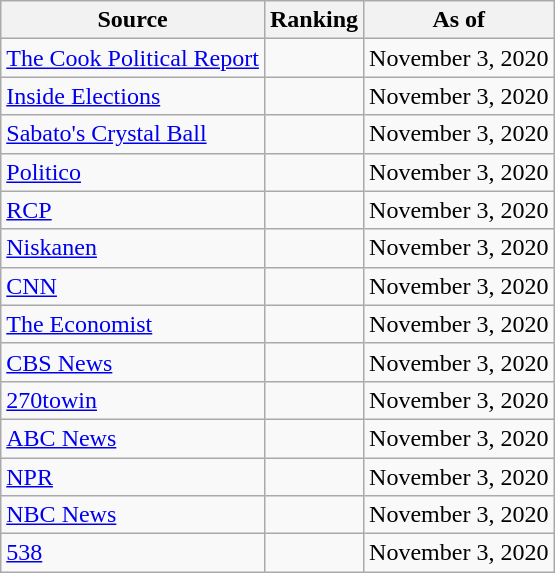<table class="wikitable" style="text-align:center">
<tr>
<th>Source</th>
<th>Ranking</th>
<th>As of</th>
</tr>
<tr>
<td align="left"><a href='#'>The Cook Political Report</a></td>
<td></td>
<td>November 3, 2020</td>
</tr>
<tr>
<td align="left"><a href='#'>Inside Elections</a></td>
<td></td>
<td>November 3, 2020</td>
</tr>
<tr>
<td align="left"><a href='#'>Sabato's Crystal Ball</a></td>
<td></td>
<td>November 3, 2020</td>
</tr>
<tr>
<td align="left"><a href='#'>Politico</a></td>
<td></td>
<td>November 3, 2020</td>
</tr>
<tr>
<td align="left"><a href='#'>RCP</a></td>
<td></td>
<td>November 3, 2020</td>
</tr>
<tr>
<td align="left"><a href='#'>Niskanen</a></td>
<td></td>
<td>November 3, 2020</td>
</tr>
<tr>
<td align="left"><a href='#'>CNN</a></td>
<td></td>
<td>November 3, 2020</td>
</tr>
<tr>
<td align="left"><a href='#'>The Economist</a></td>
<td></td>
<td>November 3, 2020</td>
</tr>
<tr>
<td align="left"><a href='#'>CBS News</a></td>
<td></td>
<td>November 3, 2020</td>
</tr>
<tr>
<td align="left"><a href='#'>270towin</a></td>
<td></td>
<td>November 3, 2020</td>
</tr>
<tr>
<td align="left"><a href='#'>ABC News</a></td>
<td></td>
<td>November 3, 2020</td>
</tr>
<tr>
<td align="left"><a href='#'>NPR</a></td>
<td></td>
<td>November 3, 2020</td>
</tr>
<tr>
<td align="left"><a href='#'>NBC News</a></td>
<td></td>
<td>November 3, 2020</td>
</tr>
<tr>
<td align="left"><a href='#'>538</a></td>
<td></td>
<td>November 3, 2020</td>
</tr>
</table>
